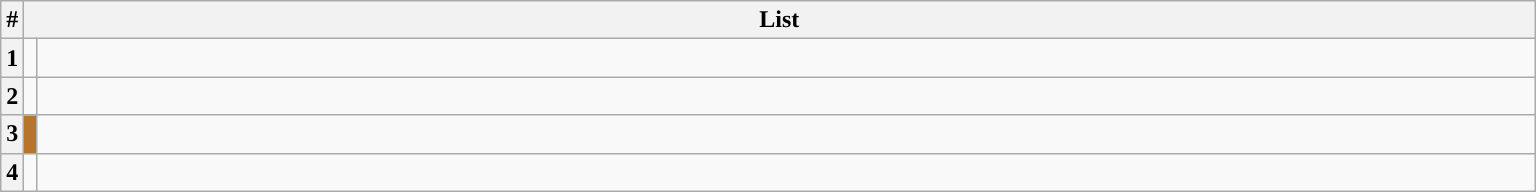<table class=wikitable>
<tr>
<th>#</th>
<th colspan=2 width=1000>List</th>
</tr>
<tr>
<th>1</th>
<td width="1" style="color:inherit;background:"></td>
<td><br>



</td>
</tr>
<tr>
<th>2</th>
<td width="1"></td>
<td><br>



</td>
</tr>
<tr>
<th>3</th>
<td width="1" style="color:inherit;background:#B7752C"></td>
<td><br>



</td>
</tr>
<tr>
<th>4</th>
<td width="1" style="color:inherit;background:"></td>
<td><br>



</td>
</tr>
</table>
